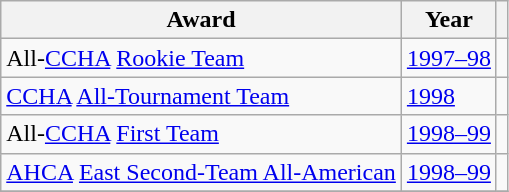<table class="wikitable">
<tr>
<th>Award</th>
<th>Year</th>
<th></th>
</tr>
<tr>
<td>All-<a href='#'>CCHA</a> <a href='#'>Rookie Team</a></td>
<td><a href='#'>1997–98</a></td>
<td></td>
</tr>
<tr>
<td><a href='#'>CCHA</a> <a href='#'>All-Tournament Team</a></td>
<td><a href='#'>1998</a></td>
<td></td>
</tr>
<tr>
<td>All-<a href='#'>CCHA</a> <a href='#'>First Team</a></td>
<td><a href='#'>1998–99</a></td>
<td></td>
</tr>
<tr>
<td><a href='#'>AHCA</a> <a href='#'>East Second-Team All-American</a></td>
<td><a href='#'>1998–99</a></td>
<td></td>
</tr>
<tr>
</tr>
</table>
